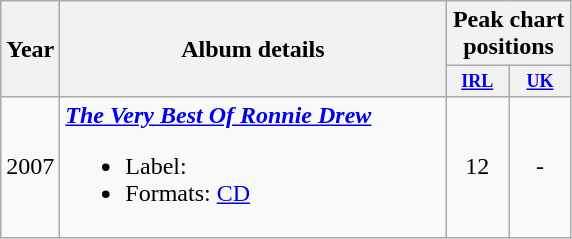<table class="wikitable" style="text-align:center;">
<tr>
<th rowspan="2">Year</th>
<th style="width:250px;" rowspan="2">Album details</th>
<th colspan="3">Peak chart positions</th>
</tr>
<tr>
<th style="width:3em;font-size:75%"><a href='#'>IRL</a></th>
<th style="width:3em;font-size:75%"><a href='#'>UK</a></th>
</tr>
<tr>
<td>2007</td>
<td align="left"><strong><em><a href='#'>The Very Best Of Ronnie Drew</a></em></strong><br><ul><li>Label:</li><li>Formats: <a href='#'>CD</a></li></ul></td>
<td>12</td>
<td>-</td>
</tr>
</table>
